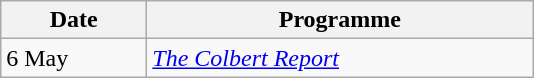<table class="wikitable">
<tr>
<th width=90>Date</th>
<th width=250>Programme</th>
</tr>
<tr>
<td>6 May</td>
<td><em><a href='#'>The Colbert Report</a></em></td>
</tr>
</table>
